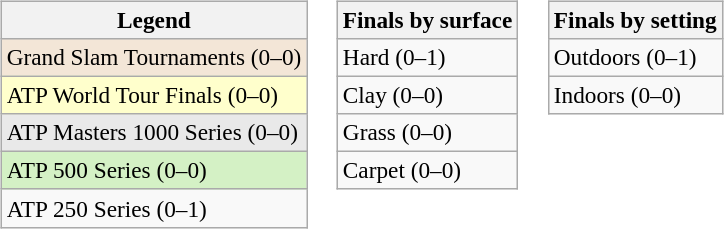<table>
<tr valign=top>
<td><br><table class=wikitable style=font-size:97%>
<tr>
<th>Legend</th>
</tr>
<tr style="background:#f3e6d7;">
<td>Grand Slam Tournaments (0–0)</td>
</tr>
<tr style="background:#ffc;">
<td>ATP World Tour Finals (0–0)</td>
</tr>
<tr style="background:#e9e9e9;">
<td>ATP Masters 1000 Series (0–0)</td>
</tr>
<tr style="background:#d4f1c5;">
<td>ATP 500 Series (0–0)</td>
</tr>
<tr>
<td>ATP 250 Series (0–1)</td>
</tr>
</table>
</td>
<td><br><table class=wikitable style=font-size:97%>
<tr>
<th>Finals by surface</th>
</tr>
<tr>
<td>Hard (0–1)</td>
</tr>
<tr>
<td>Clay (0–0)</td>
</tr>
<tr>
<td>Grass (0–0)</td>
</tr>
<tr>
<td>Carpet (0–0)</td>
</tr>
</table>
</td>
<td><br><table class=wikitable style=font-size:97%>
<tr>
<th>Finals by setting</th>
</tr>
<tr>
<td>Outdoors (0–1)</td>
</tr>
<tr>
<td>Indoors (0–0)</td>
</tr>
</table>
</td>
</tr>
</table>
